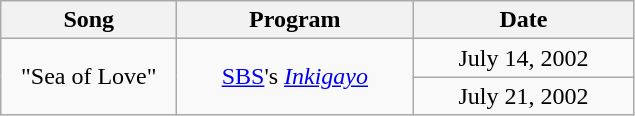<table class="wikitable" style="text-align:center">
<tr>
<th width="110">Song</th>
<th width="150">Program</th>
<th width="140">Date</th>
</tr>
<tr>
<td rowspan="2">"Sea of Love"</td>
<td rowspan="2"><a href='#'>SBS</a>'s <em><a href='#'>Inkigayo</a></em></td>
<td>July 14, 2002</td>
</tr>
<tr>
<td>July 21, 2002</td>
</tr>
</table>
